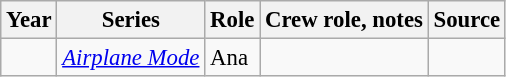<table class="wikitable sortable plainrowheaders" style="width=95%; font-size: 95%;">
<tr>
<th>Year</th>
<th>Series</th>
<th>Role</th>
<th scope="col" class="unsortable">Crew role, notes</th>
<th scope="col" class="unsortable">Source</th>
</tr>
<tr>
<td></td>
<td><em><a href='#'>Airplane Mode</a></em></td>
<td>Ana</td>
<td></td>
<td></td>
</tr>
</table>
